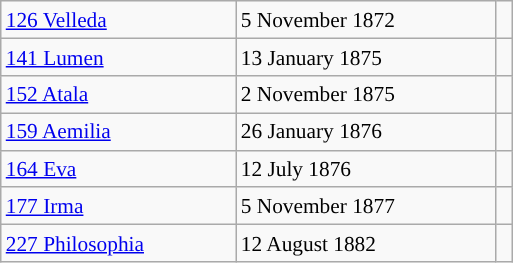<table class="wikitable" style="font-size: 89%; float: left; width: 24em; margin-right: 1em; height: 175px;">
<tr>
<td><a href='#'>126 Velleda</a></td>
<td>5 November 1872</td>
<td></td>
</tr>
<tr>
<td><a href='#'>141 Lumen</a></td>
<td>13 January 1875</td>
<td></td>
</tr>
<tr>
<td><a href='#'>152 Atala</a></td>
<td>2 November 1875</td>
<td></td>
</tr>
<tr>
<td><a href='#'>159 Aemilia</a></td>
<td>26 January 1876</td>
<td></td>
</tr>
<tr>
<td><a href='#'>164 Eva</a></td>
<td>12 July 1876</td>
<td></td>
</tr>
<tr>
<td><a href='#'>177 Irma</a></td>
<td>5 November 1877</td>
<td></td>
</tr>
<tr>
<td><a href='#'>227 Philosophia</a></td>
<td>12 August 1882</td>
<td></td>
</tr>
</table>
